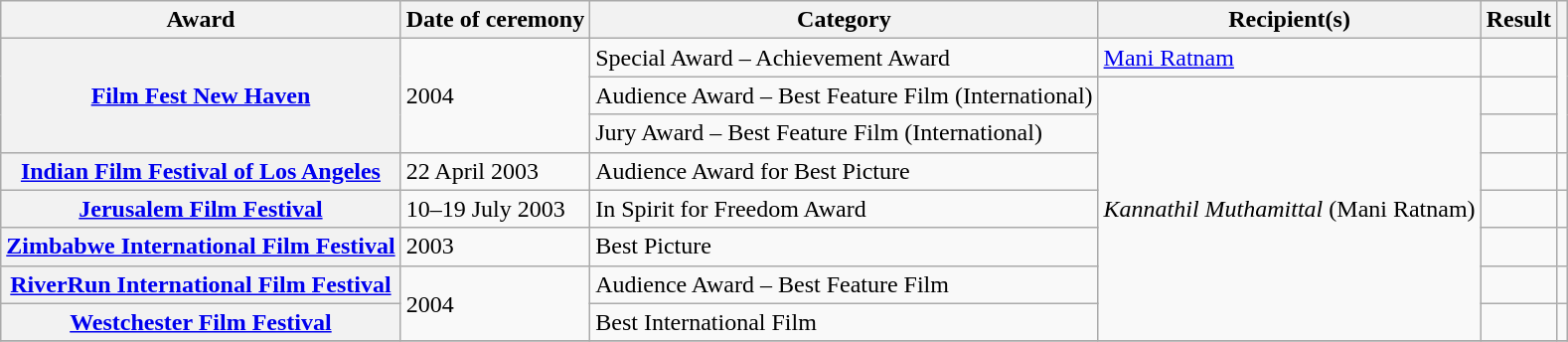<table class="wikitable plainrowheaders sortable">
<tr>
<th scope="col">Award</th>
<th scope="col">Date of ceremony</th>
<th scope="col">Category</th>
<th scope="col">Recipient(s)</th>
<th scope="col" class="unsortable">Result</th>
<th scope="col" class="unsortable"></th>
</tr>
<tr>
<th scope="row" rowspan="3"><a href='#'>Film Fest New Haven</a></th>
<td rowspan="3">2004</td>
<td>Special Award – Achievement Award</td>
<td><a href='#'>Mani Ratnam</a></td>
<td></td>
<td rowspan="3"></td>
</tr>
<tr>
<td>Audience Award – Best Feature Film (International)</td>
<td rowspan="7"><em>Kannathil Muthamittal</em> (Mani Ratnam)</td>
<td></td>
</tr>
<tr>
<td>Jury Award – Best Feature Film (International)</td>
<td></td>
</tr>
<tr>
<th scope="row"><a href='#'>Indian Film Festival of Los Angeles</a></th>
<td>22 April 2003</td>
<td>Audience Award for Best Picture</td>
<td></td>
<td><br></td>
</tr>
<tr>
<th scope="row"><a href='#'>Jerusalem Film Festival</a></th>
<td>10–19 July 2003</td>
<td>In Spirit for Freedom Award</td>
<td></td>
<td></td>
</tr>
<tr>
<th scope="row"><a href='#'>Zimbabwe International Film Festival</a></th>
<td>2003</td>
<td>Best Picture</td>
<td></td>
<td></td>
</tr>
<tr>
<th scope="row"><a href='#'>RiverRun International Film Festival</a></th>
<td rowspan="2">2004</td>
<td>Audience Award – Best Feature Film</td>
<td></td>
<td></td>
</tr>
<tr>
<th scope="row"><a href='#'>Westchester Film Festival</a></th>
<td>Best International Film</td>
<td></td>
<td></td>
</tr>
<tr>
</tr>
</table>
